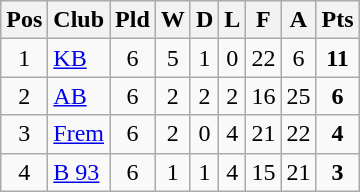<table class="wikitable" style="text-align: center">
<tr>
<th>Pos</th>
<th>Club</th>
<th>Pld</th>
<th>W</th>
<th>D</th>
<th>L</th>
<th>F</th>
<th>A</th>
<th>Pts</th>
</tr>
<tr>
<td>1</td>
<td style="text-align: left"><a href='#'>KB</a></td>
<td>6</td>
<td>5</td>
<td>1</td>
<td>0</td>
<td>22</td>
<td>6</td>
<td><strong>11</strong></td>
</tr>
<tr>
<td>2</td>
<td style="text-align: left"><a href='#'>AB</a></td>
<td>6</td>
<td>2</td>
<td>2</td>
<td>2</td>
<td>16</td>
<td>25</td>
<td><strong>6</strong></td>
</tr>
<tr>
<td>3</td>
<td style="text-align: left"><a href='#'>Frem</a></td>
<td>6</td>
<td>2</td>
<td>0</td>
<td>4</td>
<td>21</td>
<td>22</td>
<td><strong>4</strong></td>
</tr>
<tr>
<td>4</td>
<td style="text-align: left"><a href='#'>B 93</a></td>
<td>6</td>
<td>1</td>
<td>1</td>
<td>4</td>
<td>15</td>
<td>21</td>
<td><strong>3</strong></td>
</tr>
</table>
